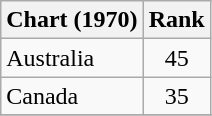<table class="wikitable">
<tr>
<th>Chart (1970)</th>
<th style="text-align:center;">Rank</th>
</tr>
<tr>
<td>Australia </td>
<td style="text-align:center;">45</td>
</tr>
<tr>
<td>Canada </td>
<td style="text-align:center;">35</td>
</tr>
<tr>
</tr>
</table>
